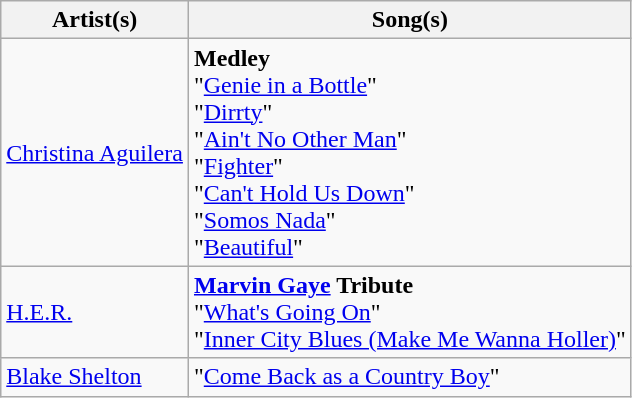<table class="wikitable plainrowheaders">
<tr>
<th scope="col">Artist(s)</th>
<th scope="col">Song(s)</th>
</tr>
<tr>
<td><a href='#'>Christina Aguilera</a></td>
<td><strong>Medley</strong><br>"<a href='#'>Genie in a Bottle</a>"<br>"<a href='#'>Dirrty</a>"<br>"<a href='#'>Ain't No Other Man</a>"<br>"<a href='#'>Fighter</a>"<br>"<a href='#'>Can't Hold Us Down</a>"<br>"<a href='#'>Somos Nada</a>"<br>"<a href='#'>Beautiful</a>"</td>
</tr>
<tr>
<td><a href='#'>H.E.R.</a></td>
<td><strong><a href='#'>Marvin Gaye</a> Tribute</strong><br>"<a href='#'>What's Going On</a>"<br>"<a href='#'>Inner City Blues (Make Me Wanna Holler)</a>"</td>
</tr>
<tr>
<td><a href='#'>Blake Shelton</a></td>
<td>"<a href='#'>Come Back as a Country Boy</a>"</td>
</tr>
</table>
